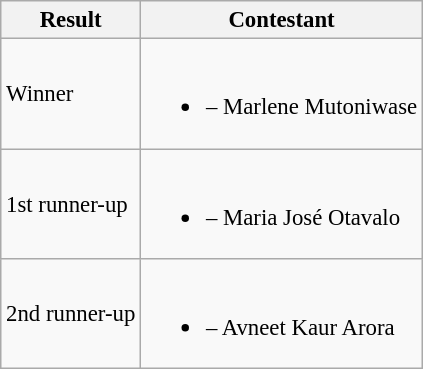<table class="wikitable sortable" style="font-size: 95%;">
<tr>
<th>Result</th>
<th>Contestant</th>
</tr>
<tr>
<td>Winner</td>
<td><br><ul><li> – Marlene Mutoniwase</li></ul></td>
</tr>
<tr>
<td>1st runner-up</td>
<td><br><ul><li> – Maria José Otavalo</li></ul></td>
</tr>
<tr>
<td>2nd runner-up</td>
<td><br><ul><li> – Avneet Kaur Arora</li></ul></td>
</tr>
</table>
